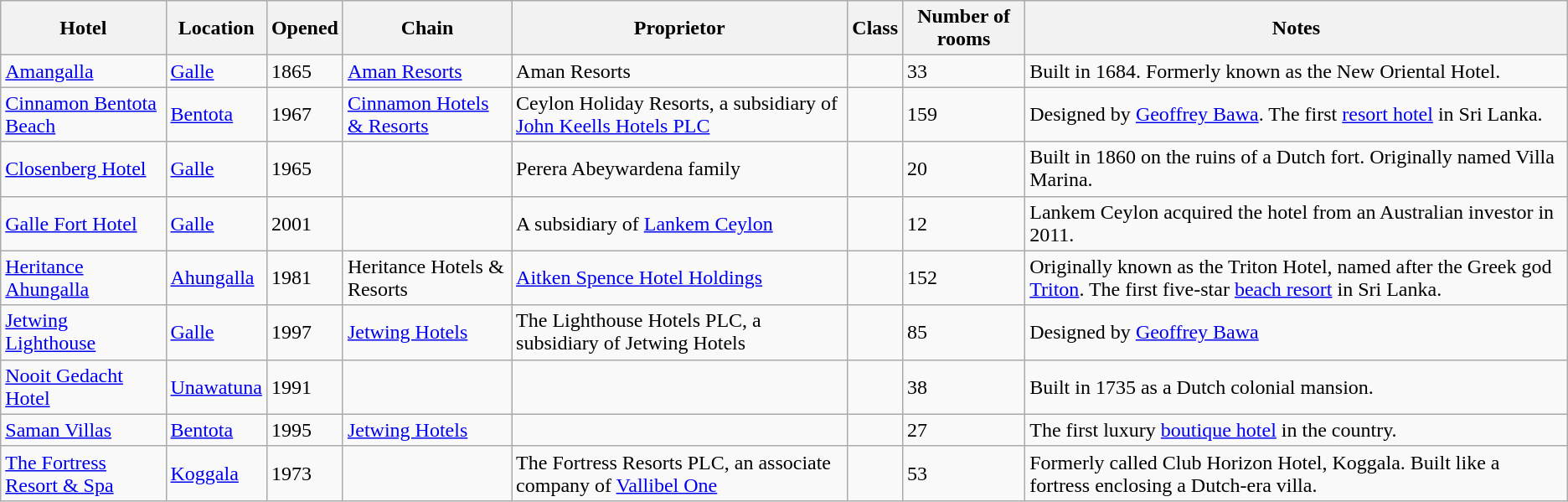<table class="wikitable sortable">
<tr>
<th>Hotel</th>
<th>Location</th>
<th>Opened</th>
<th>Chain</th>
<th>Proprietor</th>
<th>Class</th>
<th>Number of rooms</th>
<th class="unsortable">Notes</th>
</tr>
<tr>
<td><a href='#'>Amangalla</a><br></td>
<td><a href='#'>Galle</a></td>
<td>1865</td>
<td><a href='#'>Aman Resorts</a></td>
<td>Aman Resorts</td>
<td></td>
<td>33</td>
<td>Built in 1684. Formerly known as the New Oriental Hotel.</td>
</tr>
<tr>
<td><a href='#'>Cinnamon Bentota Beach</a></td>
<td><a href='#'>Bentota</a></td>
<td>1967</td>
<td><a href='#'>Cinnamon Hotels & Resorts</a></td>
<td>Ceylon Holiday Resorts, a subsidiary of <a href='#'>John Keells Hotels PLC</a></td>
<td></td>
<td>159</td>
<td>Designed by <a href='#'>Geoffrey Bawa</a>. The first <a href='#'>resort hotel</a> in Sri Lanka.</td>
</tr>
<tr>
<td><a href='#'>Closenberg Hotel</a><br></td>
<td><a href='#'>Galle</a></td>
<td>1965</td>
<td></td>
<td>Perera Abeywardena family</td>
<td></td>
<td>20</td>
<td>Built in 1860 on the ruins of a Dutch fort. Originally named Villa Marina.</td>
</tr>
<tr>
<td><a href='#'>Galle Fort Hotel</a><br></td>
<td><a href='#'>Galle</a></td>
<td>2001</td>
<td></td>
<td>A subsidiary of <a href='#'>Lankem Ceylon</a></td>
<td></td>
<td>12</td>
<td>Lankem Ceylon acquired the hotel from an Australian investor in 2011.</td>
</tr>
<tr>
<td><a href='#'>Heritance Ahungalla</a><br></td>
<td><a href='#'>Ahungalla</a></td>
<td>1981</td>
<td>Heritance Hotels & Resorts</td>
<td><a href='#'>Aitken Spence Hotel Holdings</a></td>
<td></td>
<td>152</td>
<td>Originally known as the Triton Hotel, named after the Greek god <a href='#'>Triton</a>. The first five-star <a href='#'>beach resort</a> in Sri Lanka.</td>
</tr>
<tr>
<td><a href='#'>Jetwing Lighthouse</a><br></td>
<td><a href='#'>Galle</a></td>
<td>1997</td>
<td><a href='#'>Jetwing Hotels</a></td>
<td>The Lighthouse Hotels PLC, a subsidiary of Jetwing Hotels</td>
<td></td>
<td>85</td>
<td>Designed by <a href='#'>Geoffrey Bawa</a></td>
</tr>
<tr>
<td><a href='#'>Nooit Gedacht Hotel</a></td>
<td><a href='#'>Unawatuna</a></td>
<td>1991</td>
<td></td>
<td></td>
<td></td>
<td>38</td>
<td>Built in 1735 as a Dutch colonial mansion.</td>
</tr>
<tr>
<td><a href='#'>Saman Villas</a><br></td>
<td><a href='#'>Bentota</a></td>
<td>1995</td>
<td><a href='#'>Jetwing Hotels</a></td>
<td></td>
<td></td>
<td>27</td>
<td>The first luxury <a href='#'>boutique hotel</a> in the country.</td>
</tr>
<tr>
<td><a href='#'>The Fortress Resort & Spa</a><br></td>
<td><a href='#'>Koggala</a></td>
<td>1973</td>
<td></td>
<td>The Fortress Resorts PLC, an associate company of <a href='#'>Vallibel One</a></td>
<td></td>
<td>53</td>
<td>Formerly called Club Horizon Hotel, Koggala. Built like a fortress enclosing a Dutch-era villa.</td>
</tr>
</table>
